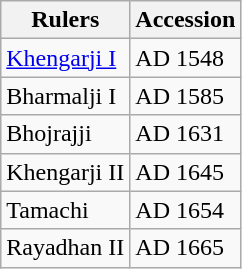<table class="wikitable">
<tr>
<th>Rulers</th>
<th>Accession</th>
</tr>
<tr>
<td><a href='#'>Khengarji I</a></td>
<td>AD 1548</td>
</tr>
<tr>
<td>Bharmalji I</td>
<td>AD 1585</td>
</tr>
<tr>
<td>Bhojrajji</td>
<td>AD 1631</td>
</tr>
<tr>
<td>Khengarji II</td>
<td>AD 1645</td>
</tr>
<tr>
<td>Tamachi</td>
<td>AD 1654</td>
</tr>
<tr>
<td>Rayadhan II</td>
<td>AD 1665</td>
</tr>
</table>
